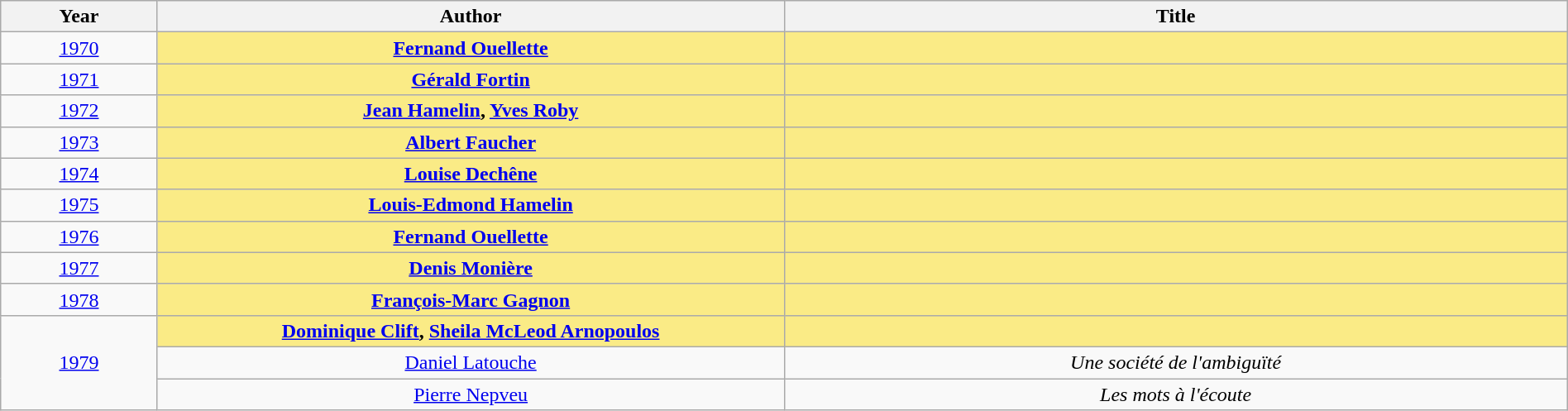<table class="wikitable" width="100%">
<tr>
<th>Year</th>
<th width="40%">Author</th>
<th width="50%">Title</th>
</tr>
<tr>
<td align="center"><a href='#'>1970</a></td>
<td align="center" style="background:#FAEB86"><strong><a href='#'>Fernand Ouellette</a></strong></td>
<td align="center" style="background:#FAEB86"><strong></strong></td>
</tr>
<tr>
<td align="center"><a href='#'>1971</a></td>
<td align="center" style="background:#FAEB86"><strong><a href='#'>Gérald Fortin</a></strong></td>
<td align="center" style="background:#FAEB86"><strong></strong></td>
</tr>
<tr>
<td align="center"><a href='#'>1972</a></td>
<td align="center" style="background:#FAEB86"><strong><a href='#'>Jean Hamelin</a>, <a href='#'>Yves Roby</a></strong></td>
<td align="center" style="background:#FAEB86"><strong></strong></td>
</tr>
<tr>
<td align="center"><a href='#'>1973</a></td>
<td align="center" style="background:#FAEB86"><strong><a href='#'>Albert Faucher</a></strong></td>
<td align="center" style="background:#FAEB86"><strong></strong></td>
</tr>
<tr>
<td align="center"><a href='#'>1974</a></td>
<td align="center" style="background:#FAEB86"><strong><a href='#'>Louise Dechêne</a></strong></td>
<td align="center" style="background:#FAEB86"><strong></strong></td>
</tr>
<tr>
<td align="center"><a href='#'>1975</a></td>
<td align="center" style="background:#FAEB86"><strong><a href='#'>Louis-Edmond Hamelin</a></strong></td>
<td align="center" style="background:#FAEB86"><strong></strong></td>
</tr>
<tr>
<td align="center"><a href='#'>1976</a></td>
<td align="center" style="background:#FAEB86"><strong><a href='#'>Fernand Ouellette</a></strong></td>
<td align="center" style="background:#FAEB86"><strong></strong></td>
</tr>
<tr>
<td align="center"><a href='#'>1977</a></td>
<td align="center" style="background:#FAEB86"><strong><a href='#'>Denis Monière</a></strong></td>
<td align="center" style="background:#FAEB86"><strong></strong></td>
</tr>
<tr>
<td align="center"><a href='#'>1978</a></td>
<td align="center" style="background:#FAEB86"><strong><a href='#'>François-Marc Gagnon</a></strong></td>
<td align="center" style="background:#FAEB86"><strong></strong></td>
</tr>
<tr>
<td align="center" rowspan="3"><a href='#'>1979</a></td>
<td align="center" style="background:#FAEB86"><strong><a href='#'>Dominique Clift</a>, <a href='#'>Sheila McLeod Arnopoulos</a></strong></td>
<td align="center" style="background:#FAEB86"><strong></strong></td>
</tr>
<tr>
<td align="center"><a href='#'>Daniel Latouche</a></td>
<td align="center"><em>Une société de l'ambiguïté</em></td>
</tr>
<tr>
<td align="center"><a href='#'>Pierre Nepveu</a></td>
<td align="center"><em>Les mots à l'écoute</em></td>
</tr>
</table>
